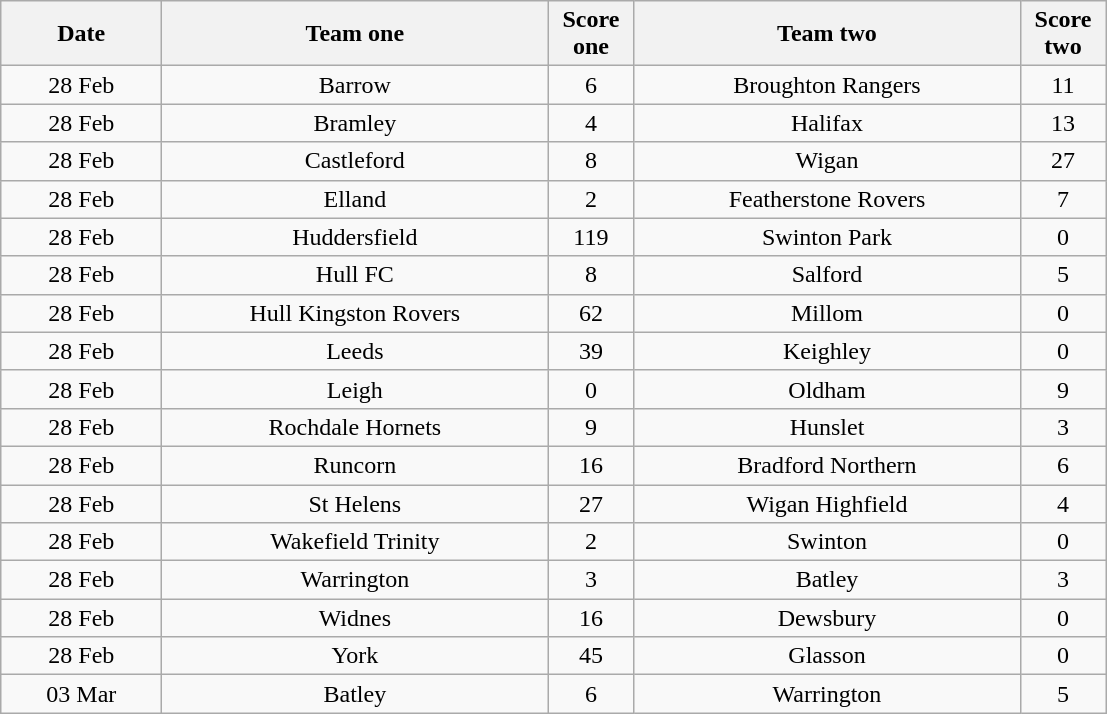<table class="wikitable" style="text-align: center">
<tr>
<th width=100>Date</th>
<th width=250>Team one</th>
<th width=50>Score one</th>
<th width=250>Team two</th>
<th width=50>Score two</th>
</tr>
<tr>
<td>28 Feb</td>
<td>Barrow</td>
<td>6</td>
<td>Broughton Rangers</td>
<td>11</td>
</tr>
<tr>
<td>28 Feb</td>
<td>Bramley</td>
<td>4</td>
<td>Halifax</td>
<td>13</td>
</tr>
<tr>
<td>28 Feb</td>
<td>Castleford</td>
<td>8</td>
<td>Wigan</td>
<td>27</td>
</tr>
<tr>
<td>28 Feb</td>
<td>Elland</td>
<td>2</td>
<td>Featherstone Rovers</td>
<td>7</td>
</tr>
<tr>
<td>28 Feb</td>
<td>Huddersfield</td>
<td>119</td>
<td>Swinton Park</td>
<td>0</td>
</tr>
<tr>
<td>28 Feb</td>
<td>Hull FC</td>
<td>8</td>
<td>Salford</td>
<td>5</td>
</tr>
<tr>
<td>28 Feb</td>
<td>Hull Kingston Rovers</td>
<td>62</td>
<td>Millom</td>
<td>0</td>
</tr>
<tr>
<td>28 Feb</td>
<td>Leeds</td>
<td>39</td>
<td>Keighley</td>
<td>0</td>
</tr>
<tr>
<td>28 Feb</td>
<td>Leigh</td>
<td>0</td>
<td>Oldham</td>
<td>9</td>
</tr>
<tr>
<td>28 Feb</td>
<td>Rochdale Hornets</td>
<td>9</td>
<td>Hunslet</td>
<td>3</td>
</tr>
<tr>
<td>28 Feb</td>
<td>Runcorn</td>
<td>16</td>
<td>Bradford Northern</td>
<td>6</td>
</tr>
<tr>
<td>28 Feb</td>
<td>St Helens</td>
<td>27</td>
<td>Wigan Highfield</td>
<td>4</td>
</tr>
<tr>
<td>28 Feb</td>
<td>Wakefield Trinity</td>
<td>2</td>
<td>Swinton</td>
<td>0</td>
</tr>
<tr>
<td>28 Feb</td>
<td>Warrington</td>
<td>3</td>
<td>Batley</td>
<td>3</td>
</tr>
<tr>
<td>28 Feb</td>
<td>Widnes</td>
<td>16</td>
<td>Dewsbury</td>
<td>0</td>
</tr>
<tr>
<td>28 Feb</td>
<td>York</td>
<td>45</td>
<td>Glasson</td>
<td>0</td>
</tr>
<tr>
<td>03 Mar</td>
<td>Batley</td>
<td>6</td>
<td>Warrington</td>
<td>5</td>
</tr>
</table>
